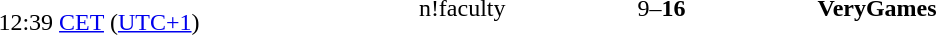<table>
<tr>
<td style="text-align:right" width="150px"><br>12:39 <a href='#'>CET</a> (<a href='#'>UTC+1</a>)</td>
<td style="text-align:right" width="200px">n!faculty</td>
<td style="text-align:center" width="200px">9–<strong>16</strong><br></td>
<td style="text-align:left"><strong>VeryGames</strong></td>
</tr>
</table>
